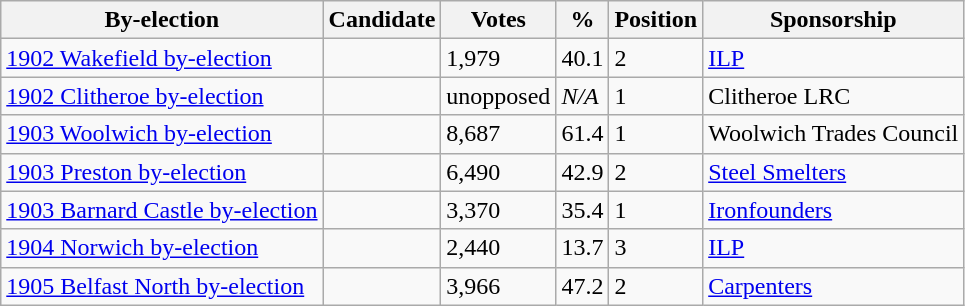<table class="wikitable sortable">
<tr>
<th>By-election</th>
<th>Candidate</th>
<th>Votes</th>
<th>%</th>
<th>Position</th>
<th>Sponsorship</th>
</tr>
<tr>
<td><a href='#'>1902 Wakefield by-election</a></td>
<td></td>
<td>1,979</td>
<td>40.1</td>
<td>2</td>
<td><a href='#'>ILP</a></td>
</tr>
<tr>
<td><a href='#'>1902 Clitheroe by-election</a></td>
<td></td>
<td>unopposed</td>
<td><em>N/A</em></td>
<td>1</td>
<td>Clitheroe LRC</td>
</tr>
<tr>
<td><a href='#'>1903 Woolwich by-election</a></td>
<td></td>
<td>8,687</td>
<td>61.4</td>
<td>1</td>
<td>Woolwich Trades Council</td>
</tr>
<tr>
<td><a href='#'>1903 Preston by-election</a></td>
<td></td>
<td>6,490</td>
<td>42.9</td>
<td>2</td>
<td><a href='#'>Steel Smelters</a></td>
</tr>
<tr>
<td><a href='#'>1903 Barnard Castle by-election</a></td>
<td></td>
<td>3,370</td>
<td>35.4</td>
<td>1</td>
<td><a href='#'>Ironfounders</a></td>
</tr>
<tr>
<td><a href='#'>1904 Norwich by-election</a></td>
<td></td>
<td>2,440</td>
<td>13.7</td>
<td>3</td>
<td><a href='#'>ILP</a></td>
</tr>
<tr>
<td><a href='#'>1905 Belfast North by-election</a></td>
<td></td>
<td>3,966</td>
<td>47.2</td>
<td>2</td>
<td><a href='#'>Carpenters</a></td>
</tr>
</table>
